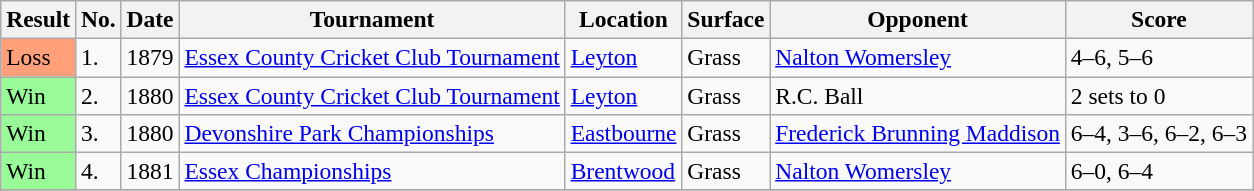<table class="wikitable" style="font-size:98%">
<tr>
<th>Result</th>
<th>No.</th>
<th>Date</th>
<th>Tournament</th>
<th>Location</th>
<th>Surface</th>
<th>Opponent</th>
<th>Score</th>
</tr>
<tr>
<td style="background:#ffa07a;">Loss</td>
<td>1.</td>
<td>1879</td>
<td><a href='#'>Essex County Cricket Club Tournament</a></td>
<td><a href='#'>Leyton</a></td>
<td>Grass</td>
<td> <a href='#'>Nalton Womersley</a></td>
<td>4–6, 5–6</td>
</tr>
<tr>
<td style="background:#98fb98;">Win</td>
<td>2.</td>
<td>1880</td>
<td><a href='#'>Essex County Cricket Club Tournament</a></td>
<td><a href='#'>Leyton</a></td>
<td>Grass</td>
<td>  R.C. Ball</td>
<td>2 sets to 0</td>
</tr>
<tr>
<td style="background:#98fb98;">Win</td>
<td>3.</td>
<td>1880</td>
<td><a href='#'>Devonshire Park Championships</a></td>
<td><a href='#'>Eastbourne</a></td>
<td>Grass</td>
<td> <a href='#'>Frederick Brunning Maddison</a></td>
<td>6–4, 3–6, 6–2, 6–3</td>
</tr>
<tr>
<td style="background:#98fb98;">Win</td>
<td>4.</td>
<td>1881</td>
<td><a href='#'>Essex Championships</a></td>
<td><a href='#'>Brentwood</a></td>
<td>Grass</td>
<td> <a href='#'>Nalton Womersley</a></td>
<td>6–0, 6–4</td>
</tr>
<tr>
</tr>
</table>
